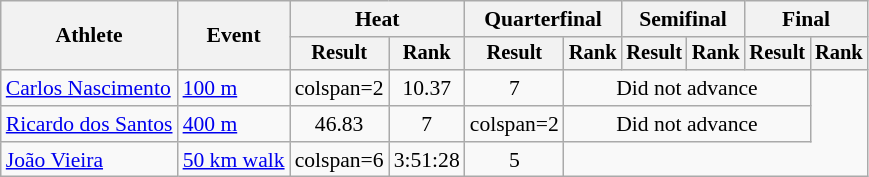<table class="wikitable" style="font-size:90%">
<tr>
<th rowspan="2">Athlete</th>
<th rowspan="2">Event</th>
<th colspan="2">Heat</th>
<th colspan="2">Quarterfinal</th>
<th colspan="2">Semifinal</th>
<th colspan="2">Final</th>
</tr>
<tr style="font-size:95%">
<th>Result</th>
<th>Rank</th>
<th>Result</th>
<th>Rank</th>
<th>Result</th>
<th>Rank</th>
<th>Result</th>
<th>Rank</th>
</tr>
<tr align=center>
<td align=left><a href='#'>Carlos Nascimento</a></td>
<td align=left><a href='#'>100 m</a></td>
<td>colspan=2 </td>
<td>10.37</td>
<td>7</td>
<td colspan=4>Did not advance</td>
</tr>
<tr align=center>
<td align=left><a href='#'>Ricardo dos Santos</a></td>
<td align=left><a href='#'>400 m</a></td>
<td>46.83</td>
<td>7</td>
<td>colspan=2 </td>
<td colspan=4>Did not advance</td>
</tr>
<tr align=center>
<td align=left><a href='#'>João Vieira</a></td>
<td align=left><a href='#'>50 km walk</a></td>
<td>colspan=6 </td>
<td>3:51:28</td>
<td>5</td>
</tr>
</table>
